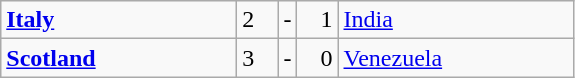<table class="wikitable">
<tr>
<td width=150> <strong><a href='#'>Italy</a></strong></td>
<td style="width:20px; text-align:left;">2</td>
<td>-</td>
<td style="width:20px; text-align:right;">1</td>
<td width=150> <a href='#'>India</a></td>
</tr>
<tr>
<td> <strong><a href='#'>Scotland</a></strong></td>
<td style="text-align:left;">3</td>
<td>-</td>
<td style="text-align:right;">0</td>
<td> <a href='#'>Venezuela</a></td>
</tr>
</table>
